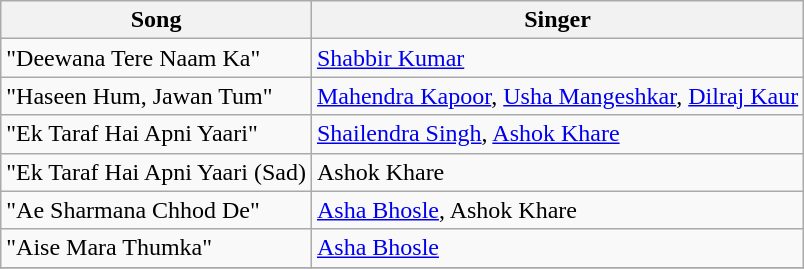<table class="wikitable">
<tr>
<th>Song</th>
<th>Singer</th>
</tr>
<tr>
<td>"Deewana Tere Naam Ka"</td>
<td><a href='#'>Shabbir Kumar</a></td>
</tr>
<tr>
<td>"Haseen Hum, Jawan Tum"</td>
<td><a href='#'>Mahendra Kapoor</a>, <a href='#'>Usha Mangeshkar</a>, <a href='#'>Dilraj Kaur</a></td>
</tr>
<tr>
<td>"Ek Taraf Hai Apni Yaari"</td>
<td><a href='#'>Shailendra Singh</a>, <a href='#'>Ashok Khare</a></td>
</tr>
<tr>
<td>"Ek Taraf Hai Apni Yaari (Sad)</td>
<td>Ashok Khare</td>
</tr>
<tr>
<td>"Ae Sharmana Chhod De"</td>
<td><a href='#'>Asha Bhosle</a>, Ashok Khare</td>
</tr>
<tr>
<td>"Aise Mara Thumka"</td>
<td><a href='#'>Asha Bhosle</a></td>
</tr>
<tr>
</tr>
</table>
